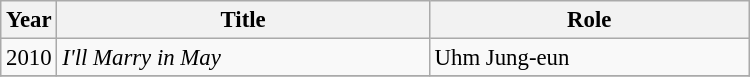<table class="wikitable" style="font-size: 95%; width:500px">
<tr>
<th width=10>Year</th>
<th>Title</th>
<th>Role</th>
</tr>
<tr>
<td>2010</td>
<td> <em>I'll Marry in May</em></td>
<td>Uhm Jung-eun</td>
</tr>
<tr>
</tr>
</table>
